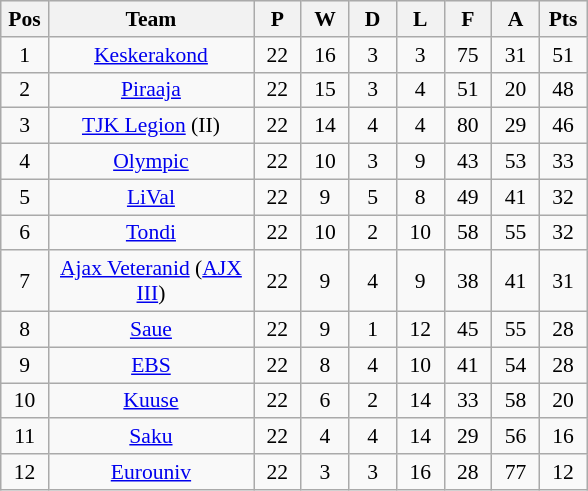<table class="wikitable" style="font-size:90%; text-align:center;">
<tr bgcolor="#efefef">
<th width="25">Pos</th>
<th width="130">Team</th>
<th width="25">P</th>
<th width="25">W</th>
<th width="25">D</th>
<th width="25">L</th>
<th width="25">F</th>
<th width="25">A</th>
<th width="25">Pts</th>
</tr>
<tr>
<td>1</td>
<td><a href='#'>Keskerakond</a></td>
<td>22</td>
<td>16</td>
<td>3</td>
<td>3</td>
<td>75</td>
<td>31</td>
<td>51</td>
</tr>
<tr>
<td>2</td>
<td><a href='#'>Piraaja</a></td>
<td>22</td>
<td>15</td>
<td>3</td>
<td>4</td>
<td>51</td>
<td>20</td>
<td>48</td>
</tr>
<tr>
<td>3</td>
<td><a href='#'>TJK Legion</a> (II)</td>
<td>22</td>
<td>14</td>
<td>4</td>
<td>4</td>
<td>80</td>
<td>29</td>
<td>46</td>
</tr>
<tr>
<td>4</td>
<td><a href='#'>Olympic</a></td>
<td>22</td>
<td>10</td>
<td>3</td>
<td>9</td>
<td>43</td>
<td>53</td>
<td>33</td>
</tr>
<tr>
<td>5</td>
<td><a href='#'>LiVal</a></td>
<td>22</td>
<td>9</td>
<td>5</td>
<td>8</td>
<td>49</td>
<td>41</td>
<td>32</td>
</tr>
<tr>
<td>6</td>
<td><a href='#'>Tondi</a></td>
<td>22</td>
<td>10</td>
<td>2</td>
<td>10</td>
<td>58</td>
<td>55</td>
<td>32</td>
</tr>
<tr>
<td>7</td>
<td><a href='#'>Ajax Veteranid</a> (<a href='#'>AJX III</a>)</td>
<td>22</td>
<td>9</td>
<td>4</td>
<td>9</td>
<td>38</td>
<td>41</td>
<td>31</td>
</tr>
<tr>
<td>8</td>
<td><a href='#'>Saue</a></td>
<td>22</td>
<td>9</td>
<td>1</td>
<td>12</td>
<td>45</td>
<td>55</td>
<td>28</td>
</tr>
<tr>
<td>9</td>
<td><a href='#'>EBS</a></td>
<td>22</td>
<td>8</td>
<td>4</td>
<td>10</td>
<td>41</td>
<td>54</td>
<td>28</td>
</tr>
<tr>
<td>10</td>
<td><a href='#'>Kuuse</a></td>
<td>22</td>
<td>6</td>
<td>2</td>
<td>14</td>
<td>33</td>
<td>58</td>
<td>20</td>
</tr>
<tr>
<td>11</td>
<td><a href='#'>Saku</a></td>
<td>22</td>
<td>4</td>
<td>4</td>
<td>14</td>
<td>29</td>
<td>56</td>
<td>16</td>
</tr>
<tr>
<td>12</td>
<td><a href='#'>Eurouniv</a></td>
<td>22</td>
<td>3</td>
<td>3</td>
<td>16</td>
<td>28</td>
<td>77</td>
<td>12</td>
</tr>
</table>
